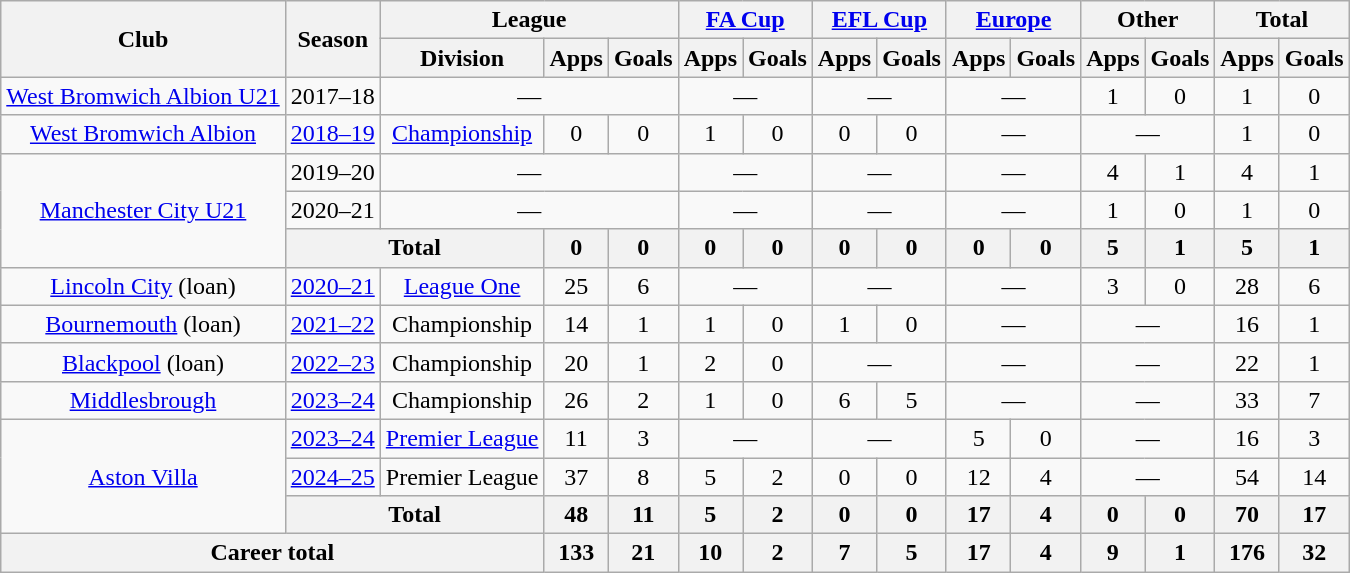<table class="wikitable" style="text-align: center">
<tr>
<th rowspan="2">Club</th>
<th rowspan="2">Season</th>
<th colspan="3">League</th>
<th colspan="2"><a href='#'>FA Cup</a></th>
<th colspan="2"><a href='#'>EFL Cup</a></th>
<th colspan="2"><a href='#'>Europe</a></th>
<th colspan="2">Other</th>
<th colspan="2">Total</th>
</tr>
<tr>
<th>Division</th>
<th>Apps</th>
<th>Goals</th>
<th>Apps</th>
<th>Goals</th>
<th>Apps</th>
<th>Goals</th>
<th>Apps</th>
<th>Goals</th>
<th>Apps</th>
<th>Goals</th>
<th>Apps</th>
<th>Goals</th>
</tr>
<tr>
<td><a href='#'>West Bromwich Albion U21</a></td>
<td>2017–18</td>
<td colspan="3">—</td>
<td colspan="2">—</td>
<td colspan="2">—</td>
<td colspan="2">—</td>
<td>1</td>
<td>0</td>
<td>1</td>
<td>0</td>
</tr>
<tr>
<td><a href='#'>West Bromwich Albion</a></td>
<td><a href='#'>2018–19</a></td>
<td><a href='#'>Championship</a></td>
<td>0</td>
<td>0</td>
<td>1</td>
<td>0</td>
<td>0</td>
<td>0</td>
<td colspan="2">—</td>
<td colspan="2">—</td>
<td>1</td>
<td>0</td>
</tr>
<tr>
<td rowspan="3"><a href='#'>Manchester City U21</a></td>
<td>2019–20</td>
<td colspan="3">—</td>
<td colspan="2">—</td>
<td colspan="2">—</td>
<td colspan="2">—</td>
<td>4</td>
<td>1</td>
<td>4</td>
<td>1</td>
</tr>
<tr>
<td>2020–21</td>
<td colspan="3">—</td>
<td colspan="2">—</td>
<td colspan="2">—</td>
<td colspan="2">—</td>
<td>1</td>
<td>0</td>
<td>1</td>
<td>0</td>
</tr>
<tr>
<th colspan="2">Total</th>
<th>0</th>
<th>0</th>
<th>0</th>
<th>0</th>
<th>0</th>
<th>0</th>
<th>0</th>
<th>0</th>
<th>5</th>
<th>1</th>
<th>5</th>
<th>1</th>
</tr>
<tr>
<td><a href='#'>Lincoln City</a> (loan)</td>
<td><a href='#'>2020–21</a></td>
<td><a href='#'>League One</a></td>
<td>25</td>
<td>6</td>
<td colspan="2">—</td>
<td colspan="2">—</td>
<td colspan="2">—</td>
<td>3</td>
<td>0</td>
<td>28</td>
<td>6</td>
</tr>
<tr>
<td><a href='#'>Bournemouth</a> (loan)</td>
<td><a href='#'>2021–22</a></td>
<td>Championship</td>
<td>14</td>
<td>1</td>
<td>1</td>
<td>0</td>
<td>1</td>
<td>0</td>
<td colspan="2">—</td>
<td colspan="2">—</td>
<td>16</td>
<td>1</td>
</tr>
<tr>
<td><a href='#'>Blackpool</a> (loan)</td>
<td><a href='#'>2022–23</a></td>
<td>Championship</td>
<td>20</td>
<td>1</td>
<td>2</td>
<td>0</td>
<td colspan="2">—</td>
<td colspan="2">—</td>
<td colspan="2">—</td>
<td>22</td>
<td>1</td>
</tr>
<tr>
<td><a href='#'>Middlesbrough</a></td>
<td><a href='#'>2023–24</a></td>
<td>Championship</td>
<td>26</td>
<td>2</td>
<td>1</td>
<td>0</td>
<td>6</td>
<td>5</td>
<td colspan="2">—</td>
<td colspan="2">—</td>
<td>33</td>
<td>7</td>
</tr>
<tr>
<td rowspan="3"><a href='#'>Aston Villa</a></td>
<td><a href='#'>2023–24</a></td>
<td><a href='#'>Premier League</a></td>
<td>11</td>
<td>3</td>
<td colspan="2">—</td>
<td colspan="2">—</td>
<td>5</td>
<td>0</td>
<td colspan="2">—</td>
<td>16</td>
<td>3</td>
</tr>
<tr>
<td><a href='#'>2024–25</a></td>
<td>Premier League</td>
<td>37</td>
<td>8</td>
<td>5</td>
<td>2</td>
<td>0</td>
<td>0</td>
<td>12</td>
<td>4</td>
<td colspan="2">—</td>
<td>54</td>
<td>14</td>
</tr>
<tr>
<th colspan="2">Total</th>
<th>48</th>
<th>11</th>
<th>5</th>
<th>2</th>
<th>0</th>
<th>0</th>
<th>17</th>
<th>4</th>
<th>0</th>
<th>0</th>
<th>70</th>
<th>17</th>
</tr>
<tr>
<th colspan="3">Career total</th>
<th>133</th>
<th>21</th>
<th>10</th>
<th>2</th>
<th>7</th>
<th>5</th>
<th>17</th>
<th>4</th>
<th>9</th>
<th>1</th>
<th>176</th>
<th>32</th>
</tr>
</table>
